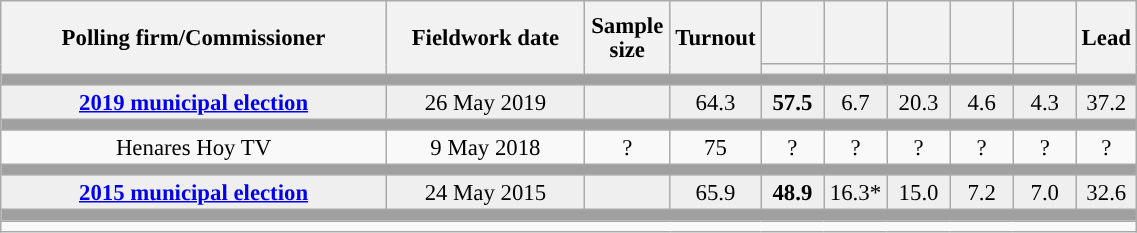<table class="wikitable collapsible collapsed" style="text-align:center; font-size:95%; line-height:16px;">
<tr style="height:42px;">
<th style="width:250px;" rowspan="2">Polling firm/Commissioner</th>
<th style="width:125px;" rowspan="2">Fieldwork date</th>
<th style="width:50px;" rowspan="2">Sample size</th>
<th style="width:45px;" rowspan="2">Turnout</th>
<th style="width:35px;"></th>
<th style="width:35px;"></th>
<th style="width:35px;"></th>
<th style="width:35px;"></th>
<th style="width:35px;"></th>
<th style="width:30px;" rowspan="2">Lead</th>
</tr>
<tr>
<th style="color:inherit;background:"></th>
<th style="color:inherit;background:"></th>
<th style="color:inherit;background:"></th>
<th style="color:inherit;background:"></th>
<th style="color:inherit;background:"></th>
</tr>
<tr>
<td colspan="10" style="background:#A0A0A0"></td>
</tr>
<tr style="background:#EFEFEF;">
<td><strong><a href='#'>2019 municipal election</a></strong></td>
<td>26 May 2019</td>
<td></td>
<td>64.3</td>
<td><strong>57.5</strong><br></td>
<td>6.7<br></td>
<td>20.3<br></td>
<td>4.6<br></td>
<td>4.3<br></td>
<td style="background:">37.2</td>
</tr>
<tr>
<td colspan="10" style="background:#A0A0A0"></td>
</tr>
<tr>
<td>Henares Hoy TV</td>
<td>9 May 2018</td>
<td>?</td>
<td>75</td>
<td>?<br></td>
<td>?<br></td>
<td>?<br></td>
<td>?<br></td>
<td>?<br></td>
<td style="background:">?</td>
</tr>
<tr>
<td colspan="10" style="background:#A0A0A0"></td>
</tr>
<tr style="background:#EFEFEF;">
<td><strong><a href='#'>2015 municipal election</a></strong></td>
<td>24 May 2015</td>
<td></td>
<td>65.9</td>
<td><strong>48.9</strong><br></td>
<td>16.3*<br></td>
<td>15.0<br></td>
<td>7.2<br></td>
<td>7.0<br></td>
<td style="background:">32.6</td>
</tr>
<tr>
<td colspan="10" style="background:#A0A0A0"></td>
</tr>
<tr>
<td align="left" colspan="10"></td>
</tr>
</table>
